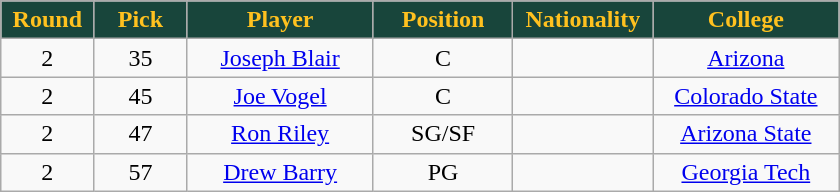<table class="wikitable sortable sortable">
<tr>
<th style="background:#18453B; color:#ffc11f" width="10%">Round</th>
<th style="background:#18453B; color:#ffc11f" width="10%">Pick</th>
<th style="background:#18453B; color:#ffc11f" width="20%">Player</th>
<th style="background:#18453B; color:#ffc11f" width="15%">Position</th>
<th style="background:#18453B; color:#ffc11f" width="15%">Nationality</th>
<th style="background:#18453B; color:#ffc11f" width="20%">College</th>
</tr>
<tr style="text-align: center">
<td>2</td>
<td>35</td>
<td><a href='#'>Joseph Blair</a></td>
<td>C</td>
<td></td>
<td><a href='#'>Arizona</a></td>
</tr>
<tr style="text-align: center">
<td>2</td>
<td>45</td>
<td><a href='#'>Joe Vogel</a></td>
<td>C</td>
<td></td>
<td><a href='#'>Colorado State</a></td>
</tr>
<tr style="text-align: center">
<td>2</td>
<td>47</td>
<td><a href='#'>Ron Riley</a></td>
<td>SG/SF</td>
<td></td>
<td><a href='#'>Arizona State</a></td>
</tr>
<tr style="text-align: center">
<td>2</td>
<td>57</td>
<td><a href='#'>Drew Barry</a></td>
<td>PG</td>
<td></td>
<td><a href='#'>Georgia Tech</a></td>
</tr>
</table>
